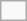<table class="infobox">
<tr>
<td></td>
<td></td>
</tr>
</table>
